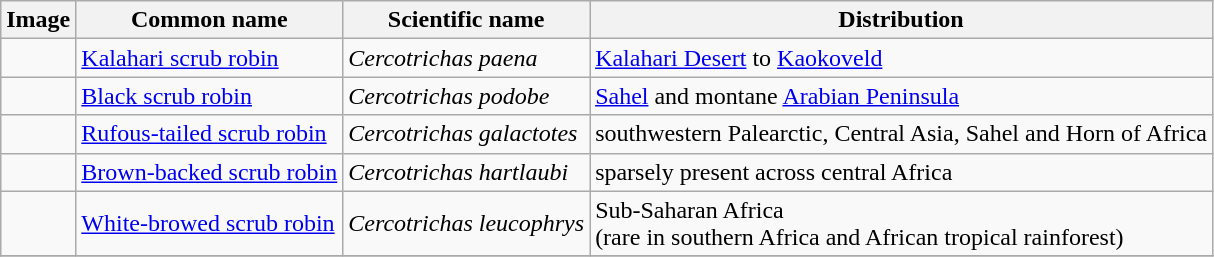<table class="wikitable">
<tr>
<th>Image</th>
<th>Common name</th>
<th>Scientific name</th>
<th>Distribution</th>
</tr>
<tr>
<td></td>
<td><a href='#'>Kalahari scrub robin</a></td>
<td><em>Cercotrichas paena</em></td>
<td><a href='#'>Kalahari Desert</a> to <a href='#'>Kaokoveld</a></td>
</tr>
<tr>
<td></td>
<td><a href='#'>Black scrub robin</a></td>
<td><em>Cercotrichas podobe</em></td>
<td><a href='#'>Sahel</a> and montane <a href='#'>Arabian Peninsula</a></td>
</tr>
<tr>
<td></td>
<td><a href='#'>Rufous-tailed scrub robin</a></td>
<td><em>Cercotrichas galactotes</em></td>
<td>southwestern Palearctic, Central Asia, Sahel and Horn of Africa</td>
</tr>
<tr>
<td></td>
<td><a href='#'>Brown-backed scrub robin</a></td>
<td><em>Cercotrichas hartlaubi</em></td>
<td>sparsely present across central Africa</td>
</tr>
<tr>
<td></td>
<td><a href='#'>White-browed scrub robin</a></td>
<td><em>Cercotrichas leucophrys</em></td>
<td>Sub-Saharan Africa<br>(rare in southern Africa and African tropical rainforest)</td>
</tr>
<tr>
</tr>
</table>
